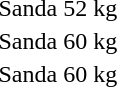<table>
<tr>
<td>Sanda 52 kg</td>
<td></td>
<td></td>
<td></td>
</tr>
<tr>
<td>Sanda 60 kg</td>
<td></td>
<td></td>
<td></td>
</tr>
<tr>
<td rowspan=2>Sanda 60 kg</td>
<td rowspan=2></td>
<td rowspan=2></td>
<td></td>
</tr>
<tr>
<td></td>
</tr>
</table>
